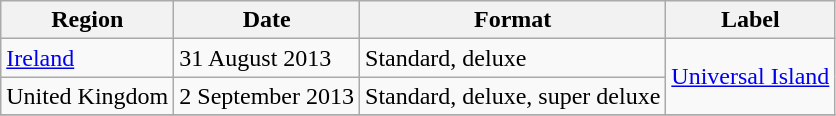<table class=wikitable>
<tr>
<th>Region</th>
<th>Date</th>
<th>Format</th>
<th>Label</th>
</tr>
<tr>
<td><a href='#'>Ireland</a></td>
<td>31 August 2013</td>
<td>Standard, deluxe</td>
<td rowspan=2><a href='#'>Universal Island</a></td>
</tr>
<tr>
<td>United Kingdom</td>
<td>2 September 2013</td>
<td>Standard, deluxe, super deluxe</td>
</tr>
<tr>
</tr>
</table>
